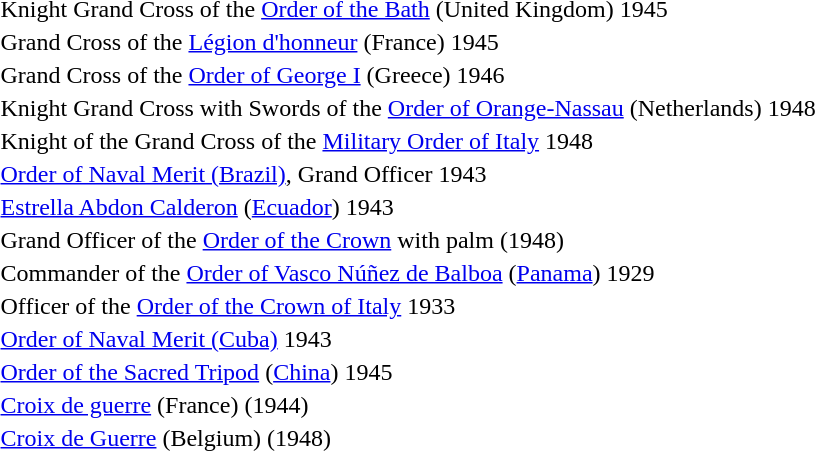<table>
<tr>
<td></td>
<td>Knight Grand Cross of the <a href='#'>Order of the Bath</a> (United Kingdom) 1945</td>
</tr>
<tr>
<td></td>
<td>Grand Cross of the <a href='#'>Légion d'honneur</a> (France) 1945</td>
</tr>
<tr>
<td></td>
<td>Grand Cross of the <a href='#'>Order of George I</a> (Greece) 1946</td>
</tr>
<tr>
<td></td>
<td>Knight Grand Cross with Swords of the <a href='#'>Order of Orange-Nassau</a> (Netherlands) 1948</td>
</tr>
<tr>
<td></td>
<td>Knight of the Grand Cross of the <a href='#'>Military Order of Italy</a> 1948</td>
</tr>
<tr>
<td></td>
<td><a href='#'>Order of Naval Merit (Brazil)</a>, Grand Officer 1943</td>
</tr>
<tr>
<td></td>
<td><a href='#'>Estrella Abdon Calderon</a> (<a href='#'>Ecuador</a>) 1943</td>
</tr>
<tr>
<td><span></span></td>
<td>Grand Officer of the <a href='#'>Order of the Crown</a> with palm (1948)</td>
</tr>
<tr>
<td></td>
<td>Commander of the <a href='#'>Order of Vasco Núñez de Balboa</a> (<a href='#'>Panama</a>) 1929</td>
</tr>
<tr>
<td></td>
<td>Officer of the <a href='#'>Order of the Crown of Italy</a> 1933</td>
</tr>
<tr>
<td></td>
<td><a href='#'>Order of Naval Merit (Cuba)</a> 1943</td>
</tr>
<tr>
<td></td>
<td><a href='#'>Order of the Sacred Tripod</a> (<a href='#'>China</a>) 1945</td>
</tr>
<tr>
<td></td>
<td><a href='#'>Croix de guerre</a> (France) (1944)</td>
</tr>
<tr>
<td></td>
<td><a href='#'>Croix de Guerre</a> (Belgium) (1948)</td>
</tr>
</table>
